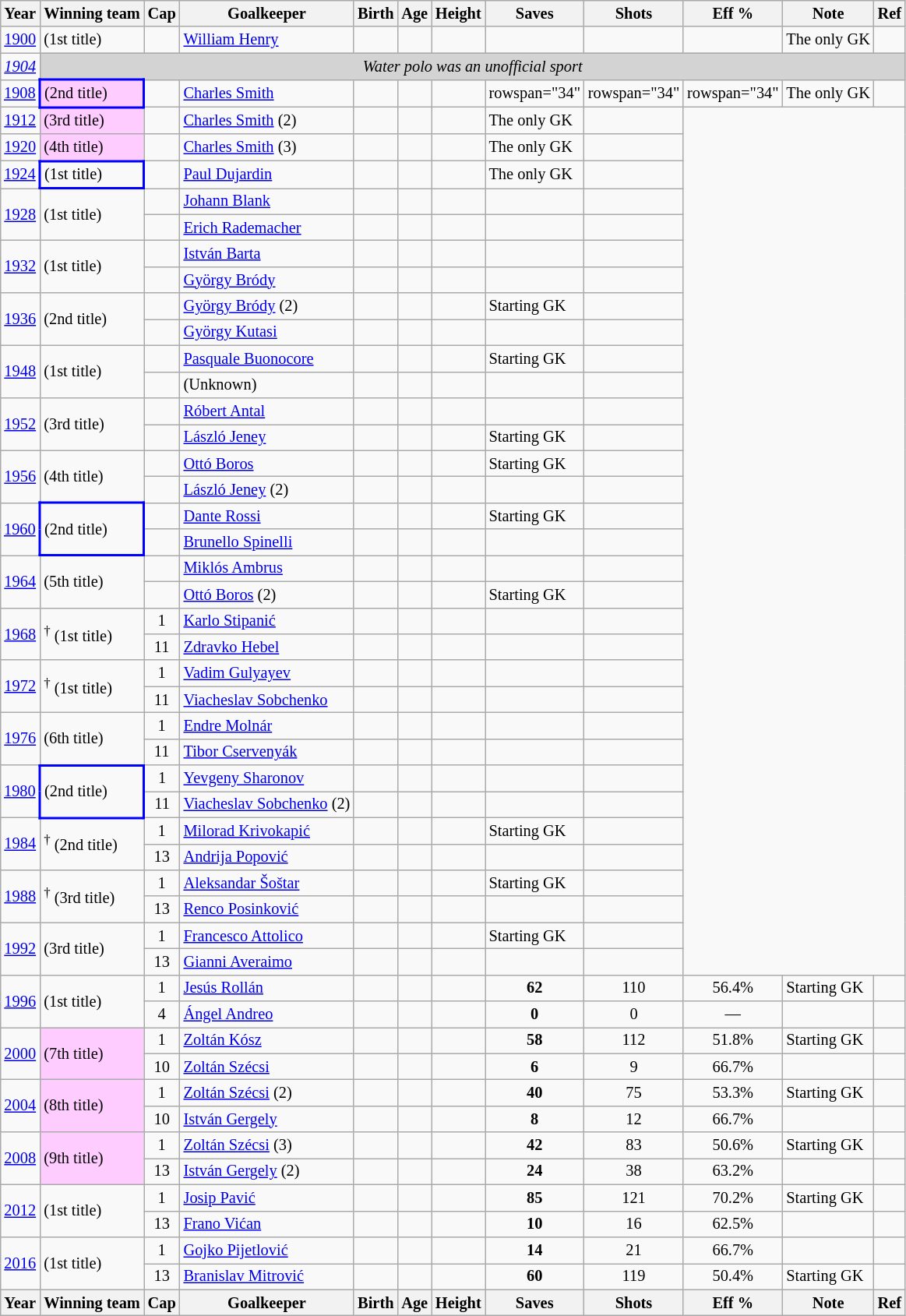<table class="wikitable sortable" style="text-align: center; font-size: 85%; margin-left: 1em;">
<tr>
<th>Year</th>
<th>Winning team</th>
<th class="unsortable">Cap</th>
<th>Goalkeeper</th>
<th>Birth</th>
<th>Age</th>
<th>Height</th>
<th>Saves</th>
<th>Shots</th>
<th>Eff %</th>
<th>Note</th>
<th class="unsortable">Ref</th>
</tr>
<tr>
<td><a href='#'>1900</a></td>
<td style="text-align: left;"> (1st title)</td>
<td data-sort-value="1900A"></td>
<td style="text-align: left;" data-sort-value="Henry, William"><a href='#'>William Henry</a></td>
<td></td>
<td></td>
<td style="text-align: left;"></td>
<td></td>
<td></td>
<td></td>
<td style="text-align: left;">The only GK</td>
<td></td>
</tr>
<tr>
<td><em><a href='#'>1904</a></em></td>
<td colspan="12" style="background-color: lightgray;" data-sort-value="ZZZZZZ"><em>Water polo was an unofficial sport</em></td>
</tr>
<tr>
<td><a href='#'>1908</a></td>
<td style="border: 2px solid blue; background-color: #ffccff; text-align: left;"> (2nd title)</td>
<td data-sort-value="1908A"></td>
<td style="text-align: left;" data-sort-value="Smith, Charles"><a href='#'>Charles Smith</a></td>
<td></td>
<td></td>
<td style="text-align: left;"></td>
<td>rowspan="34" </td>
<td>rowspan="34" </td>
<td>rowspan="34" </td>
<td style="text-align: left;">The only GK</td>
<td></td>
</tr>
<tr>
<td><a href='#'>1912</a></td>
<td style="background-color: #ffccff; text-align: left;"> (3rd title)</td>
<td data-sort-value="1912A"></td>
<td style="text-align: left;" data-sort-value="Smith, Charles"><a href='#'>Charles Smith</a> (2)</td>
<td></td>
<td></td>
<td style="text-align: left;"></td>
<td style="text-align: left;">The only GK</td>
<td></td>
</tr>
<tr>
<td><a href='#'>1920</a></td>
<td style="background-color: #ffccff; text-align: left;"> (4th title)</td>
<td data-sort-value="1920A"></td>
<td style="text-align: left;" data-sort-value="Smith, Charles"><a href='#'>Charles Smith</a> (3)</td>
<td></td>
<td></td>
<td style="text-align: left;"></td>
<td style="text-align: left;">The only GK</td>
<td></td>
</tr>
<tr>
<td><a href='#'>1924</a></td>
<td style="border: 2px solid blue; text-align: left;"> (1st title)</td>
<td data-sort-value="1924A"></td>
<td style="text-align: left;" data-sort-value="Dujardin, Paul"><a href='#'>Paul Dujardin</a></td>
<td></td>
<td></td>
<td style="text-align: left;"></td>
<td style="text-align: left;">The only GK</td>
<td></td>
</tr>
<tr>
<td rowspan="2"><a href='#'>1928</a></td>
<td rowspan="2" style="text-align: left;"> (1st title)</td>
<td data-sort-value="1928A"></td>
<td style="text-align: left;" data-sort-value="Blank, Johann"><a href='#'>Johann Blank</a></td>
<td></td>
<td></td>
<td style="text-align: left;"></td>
<td style="text-align: left;"></td>
<td></td>
</tr>
<tr>
<td data-sort-value="1928B"></td>
<td style="text-align: left;" data-sort-value="Rademacher, Erich"><a href='#'>Erich Rademacher</a></td>
<td></td>
<td></td>
<td style="text-align: left;"></td>
<td style="text-align: left;"></td>
<td></td>
</tr>
<tr>
<td rowspan="2"><a href='#'>1932</a></td>
<td rowspan="2" style="text-align: left;"> (1st title)</td>
<td data-sort-value="1932A"></td>
<td style="text-align: left;" data-sort-value="Barta, István"><a href='#'>István Barta</a></td>
<td></td>
<td></td>
<td style="text-align: left;"></td>
<td style="text-align: left;"></td>
<td></td>
</tr>
<tr>
<td data-sort-value="1932B"></td>
<td style="text-align: left;" data-sort-value="Bródy, György"><a href='#'>György Bródy</a></td>
<td></td>
<td></td>
<td style="text-align: left;"></td>
<td style="text-align: left;"></td>
<td></td>
</tr>
<tr>
<td rowspan="2"><a href='#'>1936</a></td>
<td rowspan="2" style="text-align: left;"> (2nd title)</td>
<td data-sort-value="1936A"></td>
<td style="text-align: left;" data-sort-value="Bródy, György"><a href='#'>György Bródy</a> (2)</td>
<td></td>
<td></td>
<td style="text-align: left;"></td>
<td style="text-align: left;">Starting GK</td>
<td></td>
</tr>
<tr>
<td data-sort-value="1936B"></td>
<td style="text-align: left;" data-sort-value="Kutasi, György"><a href='#'>György Kutasi</a></td>
<td></td>
<td></td>
<td style="text-align: left;"></td>
<td style="text-align: left;"></td>
<td></td>
</tr>
<tr>
<td rowspan="2"><a href='#'>1948</a></td>
<td rowspan="2" style="text-align: left;"> (1st title)</td>
<td data-sort-value="1948A"></td>
<td style="text-align: left;" data-sort-value="Buonocore, Pasquale"><a href='#'>Pasquale Buonocore</a></td>
<td></td>
<td></td>
<td style="text-align: left;"></td>
<td style="text-align: left;">Starting GK</td>
<td></td>
</tr>
<tr>
<td data-sort-value="1948B"></td>
<td style="text-align: left;" data-sort-value="ZZZZZ">(Unknown)</td>
<td></td>
<td></td>
<td style="text-align: left;"></td>
<td style="text-align: left;"></td>
<td></td>
</tr>
<tr>
<td rowspan="2"><a href='#'>1952</a></td>
<td rowspan="2" style="text-align: left;"> (3rd title)</td>
<td data-sort-value="1952A"></td>
<td style="text-align: left;" data-sort-value="Antal, Róbert"><a href='#'>Róbert Antal</a></td>
<td></td>
<td></td>
<td style="text-align: left;"></td>
<td style="text-align: left;"></td>
<td></td>
</tr>
<tr>
<td data-sort-value="1952B"></td>
<td style="text-align: left;" data-sort-value="Jeney, László"><a href='#'>László Jeney</a></td>
<td></td>
<td></td>
<td style="text-align: left;"></td>
<td style="text-align: left;">Starting GK</td>
<td></td>
</tr>
<tr>
<td rowspan="2"><a href='#'>1956</a></td>
<td rowspan="2" style="text-align: left;"> (4th title)</td>
<td data-sort-value="1956A"></td>
<td style="text-align: left;" data-sort-value="Boros, Ottó"><a href='#'>Ottó Boros</a></td>
<td></td>
<td></td>
<td style="text-align: left;"></td>
<td style="text-align: left;">Starting GK</td>
<td></td>
</tr>
<tr>
<td data-sort-value="1956B"></td>
<td style="text-align: left;" data-sort-value="Jeney, László"><a href='#'>László Jeney</a> (2)</td>
<td></td>
<td></td>
<td style="text-align: left;"></td>
<td style="text-align: left;"></td>
<td></td>
</tr>
<tr>
<td rowspan="2"><a href='#'>1960</a></td>
<td rowspan="2" style="border: 2px solid blue; text-align: left;"> (2nd title)</td>
<td data-sort-value="1960A"></td>
<td style="text-align: left;" data-sort-value="Rossi, Dante"><a href='#'>Dante Rossi</a></td>
<td></td>
<td></td>
<td style="text-align: left;"></td>
<td style="text-align: left;">Starting GK</td>
<td></td>
</tr>
<tr>
<td data-sort-value="1960B"></td>
<td style="text-align: left;" data-sort-value="Spinelli, Brunello"><a href='#'>Brunello Spinelli</a></td>
<td></td>
<td></td>
<td style="text-align: left;"></td>
<td style="text-align: left;"></td>
<td></td>
</tr>
<tr>
<td rowspan="2"><a href='#'>1964</a></td>
<td rowspan="2" style="text-align: left;"> (5th title)</td>
<td data-sort-value="1964A"></td>
<td style="text-align: left;" data-sort-value="Ambrus, Miklós"><a href='#'>Miklós Ambrus</a></td>
<td></td>
<td></td>
<td style="text-align: left;"></td>
<td style="text-align: left;"></td>
<td></td>
</tr>
<tr>
<td data-sort-value="1964B"></td>
<td style="text-align: left;" data-sort-value="Boros, Ottó"><a href='#'>Ottó Boros</a> (2)</td>
<td></td>
<td></td>
<td style="text-align: left;"></td>
<td style="text-align: left;">Starting GK</td>
<td></td>
</tr>
<tr>
<td rowspan="2"><a href='#'>1968</a></td>
<td rowspan="2" style="text-align: left;"><em></em><sup>†</sup> (1st title)</td>
<td>1</td>
<td style="text-align: left;" data-sort-value="Stipanić, Karlo"><a href='#'>Karlo Stipanić</a></td>
<td></td>
<td></td>
<td style="text-align: left;"></td>
<td style="text-align: left;"></td>
<td></td>
</tr>
<tr>
<td>11</td>
<td style="text-align: left;" data-sort-value="Hebel, Zdravko"><a href='#'>Zdravko Hebel</a></td>
<td></td>
<td></td>
<td style="text-align: left;"></td>
<td style="text-align: left;"></td>
<td></td>
</tr>
<tr>
<td rowspan="2"><a href='#'>1972</a></td>
<td rowspan="2" style="text-align: left;"><em></em><sup>†</sup> (1st title)</td>
<td>1</td>
<td style="text-align: left;" data-sort-value="Gulyayev, Vadim"><a href='#'>Vadim Gulyayev</a></td>
<td></td>
<td></td>
<td style="text-align: left;"></td>
<td style="text-align: left;"></td>
<td></td>
</tr>
<tr>
<td>11</td>
<td style="text-align: left;" data-sort-value="Sobchenko, Viacheslav"><a href='#'>Viacheslav Sobchenko</a></td>
<td></td>
<td></td>
<td style="text-align: left;"></td>
<td style="text-align: left;"></td>
<td></td>
</tr>
<tr>
<td rowspan="2"><a href='#'>1976</a></td>
<td rowspan="2" style="text-align: left;"> (6th title)</td>
<td>1</td>
<td style="text-align: left;" data-sort-value="Molnár, Endre"><a href='#'>Endre Molnár</a></td>
<td></td>
<td></td>
<td style="text-align: left;"></td>
<td style="text-align: left;"></td>
<td></td>
</tr>
<tr>
<td>11</td>
<td style="text-align: left;" data-sort-value="Cservenyák, Tibor"><a href='#'>Tibor Cservenyák</a></td>
<td></td>
<td></td>
<td style="text-align: left;"></td>
<td style="text-align: left;"></td>
<td></td>
</tr>
<tr>
<td rowspan="2"><a href='#'>1980</a></td>
<td rowspan="2" style="border: 2px solid blue; text-align: left;"> (2nd title)</td>
<td>1</td>
<td style="text-align: left;" data-sort-value="Sharonov, Yevgeny"><a href='#'>Yevgeny Sharonov</a></td>
<td></td>
<td></td>
<td style="text-align: left;"></td>
<td style="text-align: left;"></td>
<td></td>
</tr>
<tr>
<td>11</td>
<td style="text-align: left;" data-sort-value="Sobchenko, Viacheslav"><a href='#'>Viacheslav Sobchenko</a> (2)</td>
<td></td>
<td></td>
<td style="text-align: left;"></td>
<td style="text-align: left;"></td>
<td></td>
</tr>
<tr>
<td rowspan="2"><a href='#'>1984</a></td>
<td rowspan="2" style="text-align: left;"><em></em><sup>†</sup> (2nd title)</td>
<td>1</td>
<td style="text-align: left;" data-sort-value="Krivokapić, Milorad"><a href='#'>Milorad Krivokapić</a></td>
<td></td>
<td></td>
<td style="text-align: left;"></td>
<td style="text-align: left;">Starting GK</td>
<td></td>
</tr>
<tr>
<td>13</td>
<td style="text-align: left;" data-sort-value="Popović, Andrija"><a href='#'>Andrija Popović</a></td>
<td></td>
<td></td>
<td style="text-align: left;"></td>
<td style="text-align: left;"></td>
<td></td>
</tr>
<tr>
<td rowspan="2"><a href='#'>1988</a></td>
<td rowspan="2" style="text-align: left;"><em></em><sup>†</sup> (3rd title)</td>
<td>1</td>
<td style="text-align: left;" data-sort-value="Šoštar, Aleksandar"><a href='#'>Aleksandar Šoštar</a></td>
<td></td>
<td></td>
<td style="text-align: left;"></td>
<td style="text-align: left;">Starting GK</td>
<td></td>
</tr>
<tr>
<td>13</td>
<td style="text-align: left;" data-sort-value="Posinković, Renco"><a href='#'>Renco Posinković</a></td>
<td></td>
<td></td>
<td style="text-align: left;"></td>
<td style="text-align: left;"></td>
<td></td>
</tr>
<tr>
<td rowspan="2"><a href='#'>1992</a></td>
<td rowspan="2" style="text-align: left;"> (3rd title)</td>
<td>1</td>
<td style="text-align: left;" data-sort-value="Attolico, Francesco"><a href='#'>Francesco Attolico</a></td>
<td></td>
<td></td>
<td style="text-align: left;"></td>
<td style="text-align: left;">Starting GK</td>
<td></td>
</tr>
<tr>
<td>13</td>
<td style="text-align: left;" data-sort-value="Averaimo, Gianni"><a href='#'>Gianni Averaimo</a></td>
<td></td>
<td></td>
<td style="text-align: left;"></td>
<td style="text-align: left;"></td>
<td></td>
</tr>
<tr>
<td rowspan="2"><a href='#'>1996</a></td>
<td rowspan="2" style="text-align: left;"> (1st title)</td>
<td>1</td>
<td style="text-align: left;" data-sort-value="Rollán, Jesús"><a href='#'>Jesús Rollán</a></td>
<td></td>
<td></td>
<td style="text-align: left;"></td>
<td><strong>62</strong></td>
<td>110</td>
<td>56.4%</td>
<td style="text-align: left;">Starting GK</td>
<td></td>
</tr>
<tr>
<td>4</td>
<td style="text-align: left;" data-sort-value="Andreo, Ángel"><a href='#'>Ángel Andreo</a></td>
<td></td>
<td></td>
<td style="text-align: left;"></td>
<td><strong>0</strong></td>
<td>0</td>
<td>—</td>
<td style="text-align: left;"></td>
<td></td>
</tr>
<tr>
<td rowspan="2"><a href='#'>2000</a></td>
<td rowspan="2" style="background-color: #ffccff; text-align: left;"> (7th title)</td>
<td>1</td>
<td style="text-align: left;" data-sort-value="Kósz, Zoltán"><a href='#'>Zoltán Kósz</a></td>
<td></td>
<td></td>
<td style="text-align: left;"></td>
<td><strong>58</strong></td>
<td>112</td>
<td>51.8%</td>
<td style="text-align: left;">Starting GK</td>
<td></td>
</tr>
<tr>
<td>10</td>
<td style="text-align: left;" data-sort-value="Szécsi, Zoltán"><a href='#'>Zoltán Szécsi</a></td>
<td></td>
<td></td>
<td style="text-align: left;"></td>
<td><strong>6</strong></td>
<td>9</td>
<td>66.7%</td>
<td style="text-align: left;"></td>
<td></td>
</tr>
<tr>
<td rowspan="2"><a href='#'>2004</a></td>
<td rowspan="2" style="background-color: #ffccff; text-align: left;"> (8th title)</td>
<td>1</td>
<td style="text-align: left;" data-sort-value="Szécsi, Zoltán"><a href='#'>Zoltán Szécsi</a> (2)</td>
<td></td>
<td></td>
<td style="text-align: left;"></td>
<td><strong>40</strong></td>
<td>75</td>
<td>53.3%</td>
<td style="text-align: left;">Starting GK</td>
<td></td>
</tr>
<tr>
<td>10</td>
<td style="text-align: left;" data-sort-value="Gergely, István"><a href='#'>István Gergely</a></td>
<td></td>
<td></td>
<td style="text-align: left;"></td>
<td><strong>8</strong></td>
<td>12</td>
<td>66.7%</td>
<td style="text-align: left;"></td>
<td></td>
</tr>
<tr>
<td rowspan="2"><a href='#'>2008</a></td>
<td rowspan="2" style="background-color: #ffccff; text-align: left;"> (9th title)</td>
<td>1</td>
<td style="text-align: left;" data-sort-value="Szécsi, Zoltán"><a href='#'>Zoltán Szécsi</a> (3)</td>
<td></td>
<td></td>
<td style="text-align: left;"></td>
<td><strong>42</strong></td>
<td>83</td>
<td>50.6%</td>
<td style="text-align: left;">Starting GK</td>
<td></td>
</tr>
<tr>
<td>13</td>
<td style="text-align: left;" data-sort-value="Gergely, István"><a href='#'>István Gergely</a> (2)</td>
<td></td>
<td></td>
<td style="text-align: left;"></td>
<td><strong>24</strong></td>
<td>38</td>
<td>63.2%</td>
<td style="text-align: left;"></td>
<td></td>
</tr>
<tr>
<td rowspan="2"><a href='#'>2012</a></td>
<td rowspan="2" style="text-align: left;"> (1st title)</td>
<td>1</td>
<td style="text-align: left;" data-sort-value="Pavić, Josip"><a href='#'>Josip Pavić</a></td>
<td></td>
<td></td>
<td style="text-align: left;"></td>
<td><strong>85</strong></td>
<td>121</td>
<td>70.2%</td>
<td style="text-align: left;">Starting GK</td>
<td></td>
</tr>
<tr>
<td>13</td>
<td style="text-align: left;" data-sort-value="Vićan, Frano"><a href='#'>Frano Vićan</a></td>
<td></td>
<td></td>
<td style="text-align: left;"></td>
<td><strong>10</strong></td>
<td>16</td>
<td>62.5%</td>
<td style="text-align: left;"></td>
<td></td>
</tr>
<tr>
<td rowspan="2"><a href='#'>2016</a></td>
<td rowspan="2" style="text-align: left;"> (1st title)</td>
<td>1</td>
<td style="text-align: left;" data-sort-value="Pijetlović, Gojko"><a href='#'>Gojko Pijetlović</a></td>
<td></td>
<td></td>
<td style="text-align: left;"></td>
<td><strong>14</strong></td>
<td>21</td>
<td>66.7%</td>
<td style="text-align: left;"></td>
<td></td>
</tr>
<tr>
<td>13</td>
<td style="text-align: left;" data-sort-value="Mitrović, Branislav"><a href='#'>Branislav Mitrović</a></td>
<td></td>
<td></td>
<td style="text-align: left;"></td>
<td><strong>60</strong></td>
<td>119</td>
<td>50.4%</td>
<td style="text-align: left;">Starting GK</td>
<td></td>
</tr>
<tr>
<th>Year</th>
<th>Winning team</th>
<th>Cap</th>
<th>Goalkeeper</th>
<th>Birth</th>
<th>Age</th>
<th>Height</th>
<th>Saves</th>
<th>Shots</th>
<th>Eff %</th>
<th>Note</th>
<th>Ref</th>
</tr>
</table>
